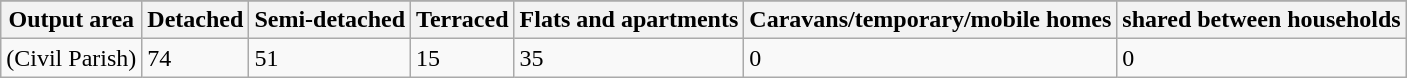<table class="wikitable">
<tr>
</tr>
<tr>
<th>Output area</th>
<th>Detached</th>
<th>Semi-detached</th>
<th>Terraced</th>
<th>Flats and apartments</th>
<th>Caravans/temporary/mobile homes</th>
<th>shared between households</th>
</tr>
<tr>
<td>(Civil Parish)</td>
<td>74</td>
<td>51</td>
<td>15</td>
<td>35</td>
<td>0</td>
<td>0</td>
</tr>
</table>
